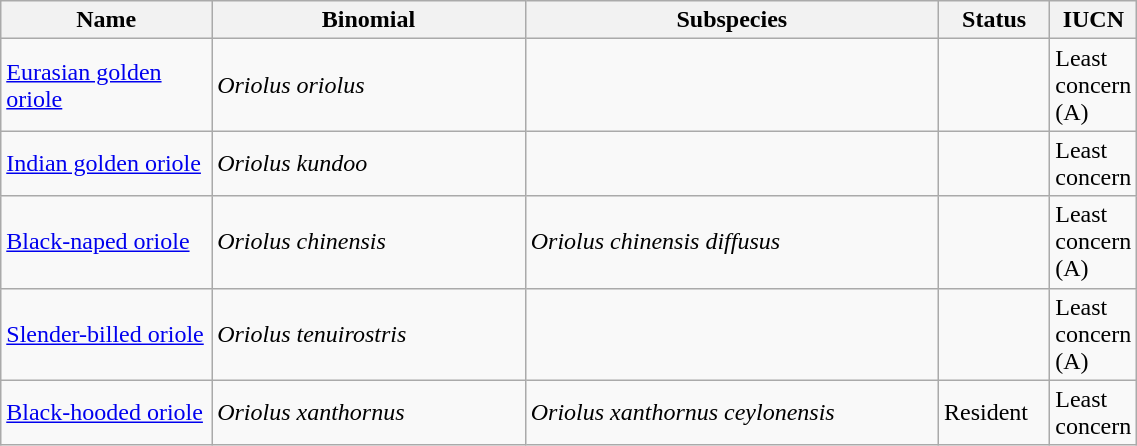<table width=60% class="wikitable">
<tr>
<th width=20%>Name</th>
<th width=30%>Binomial</th>
<th width=40%>Subspecies</th>
<th width=30%>Status</th>
<th width=30%>IUCN</th>
</tr>
<tr>
<td><a href='#'>Eurasian golden oriole</a><br></td>
<td><em>Oriolus oriolus</em></td>
<td></td>
<td></td>
<td>Least concern<br>(A)</td>
</tr>
<tr>
<td><a href='#'>Indian golden oriole</a><br></td>
<td><em>Oriolus kundoo</em></td>
<td></td>
<td></td>
<td>Least concern<br></td>
</tr>
<tr>
<td><a href='#'>Black-naped oriole</a><br></td>
<td><em>Oriolus chinensis</em></td>
<td><em>Oriolus chinensis diffusus</em></td>
<td></td>
<td>Least concern<br>(A)</td>
</tr>
<tr>
<td><a href='#'>Slender-billed oriole</a><br></td>
<td><em>Oriolus tenuirostris</em></td>
<td></td>
<td></td>
<td>Least concern<br>(A)</td>
</tr>
<tr>
<td><a href='#'>Black-hooded oriole</a><br></td>
<td><em>Oriolus xanthornus</em></td>
<td><em>Oriolus xanthornus ceylonensis</em></td>
<td>Resident</td>
<td>Least concern</td>
</tr>
</table>
